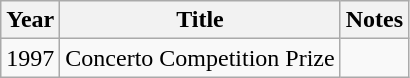<table class="wikitable">
<tr>
<th>Year</th>
<th>Title</th>
<th>Notes</th>
</tr>
<tr>
<td>1997</td>
<td>Concerto Competition Prize</td>
<td></td>
</tr>
</table>
